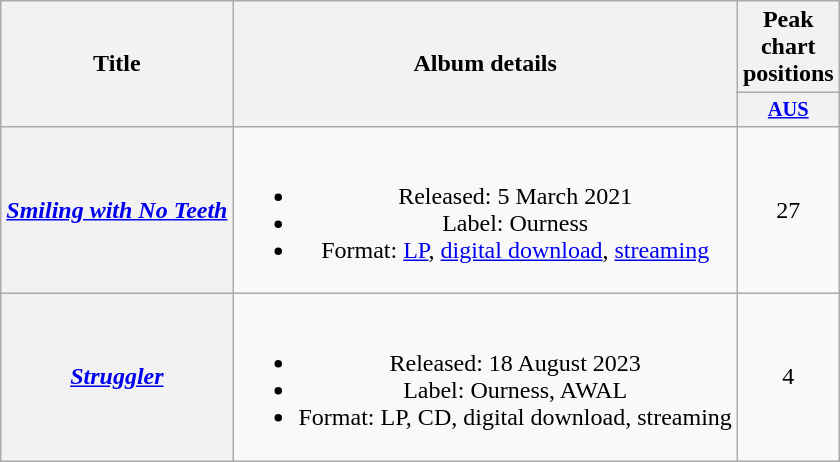<table class="wikitable plainrowheaders" style="text-align:center;">
<tr>
<th scope="col" rowspan="2">Title</th>
<th scope="col" rowspan="2">Album details</th>
<th scope="col" colspan="1">Peak chart positions</th>
</tr>
<tr>
<th scope="col" style="width:3em;font-size:85%;"><a href='#'>AUS</a><br></th>
</tr>
<tr>
<th scope="row"><em><a href='#'>Smiling with No Teeth</a></em></th>
<td><br><ul><li>Released: 5 March 2021</li><li>Label: Ourness</li><li>Format: <a href='#'>LP</a>, <a href='#'>digital download</a>, <a href='#'>streaming</a></li></ul></td>
<td>27</td>
</tr>
<tr>
<th scope="row"><em><a href='#'>Struggler</a></em></th>
<td><br><ul><li>Released: 18 August 2023</li><li>Label: Ourness, AWAL</li><li>Format: LP, CD, digital download, streaming</li></ul></td>
<td>4</td>
</tr>
</table>
